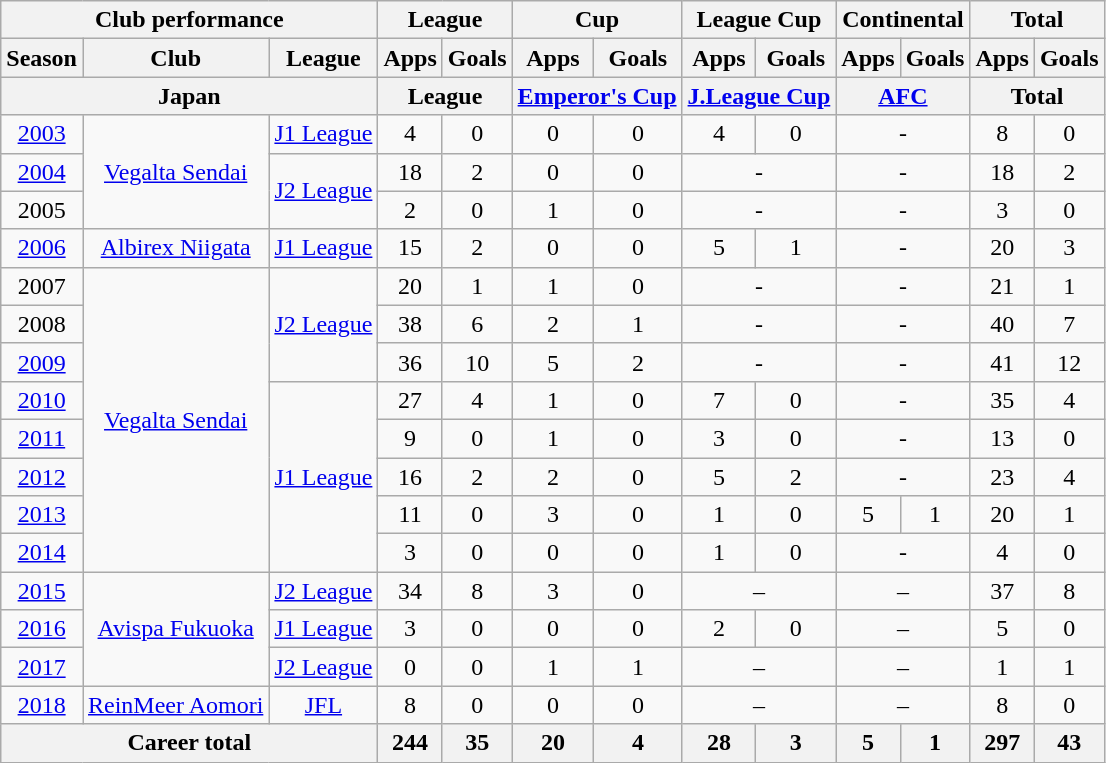<table class="wikitable" style="text-align:center">
<tr>
<th colspan=3>Club performance</th>
<th colspan=2>League</th>
<th colspan=2>Cup</th>
<th colspan=2>League Cup</th>
<th colspan=2>Continental</th>
<th colspan=2>Total</th>
</tr>
<tr>
<th>Season</th>
<th>Club</th>
<th>League</th>
<th>Apps</th>
<th>Goals</th>
<th>Apps</th>
<th>Goals</th>
<th>Apps</th>
<th>Goals</th>
<th>Apps</th>
<th>Goals</th>
<th>Apps</th>
<th>Goals</th>
</tr>
<tr>
<th colspan=3>Japan</th>
<th colspan=2>League</th>
<th colspan=2><a href='#'>Emperor's Cup</a></th>
<th colspan=2><a href='#'>J.League Cup</a></th>
<th colspan="2"><a href='#'>AFC</a></th>
<th colspan=2>Total</th>
</tr>
<tr>
<td><a href='#'>2003</a></td>
<td rowspan="3"><a href='#'>Vegalta Sendai</a></td>
<td><a href='#'>J1 League</a></td>
<td>4</td>
<td>0</td>
<td>0</td>
<td>0</td>
<td>4</td>
<td>0</td>
<td colspan="2">-</td>
<td>8</td>
<td>0</td>
</tr>
<tr>
<td><a href='#'>2004</a></td>
<td rowspan="2"><a href='#'>J2 League</a></td>
<td>18</td>
<td>2</td>
<td>0</td>
<td>0</td>
<td colspan="2">-</td>
<td colspan="2">-</td>
<td>18</td>
<td>2</td>
</tr>
<tr>
<td>2005</td>
<td>2</td>
<td>0</td>
<td>1</td>
<td>0</td>
<td colspan="2">-</td>
<td colspan="2">-</td>
<td>3</td>
<td>0</td>
</tr>
<tr>
<td><a href='#'>2006</a></td>
<td><a href='#'>Albirex Niigata</a></td>
<td><a href='#'>J1 League</a></td>
<td>15</td>
<td>2</td>
<td>0</td>
<td>0</td>
<td>5</td>
<td>1</td>
<td colspan="2">-</td>
<td>20</td>
<td>3</td>
</tr>
<tr>
<td>2007</td>
<td rowspan="8"><a href='#'>Vegalta Sendai</a></td>
<td rowspan="3"><a href='#'>J2 League</a></td>
<td>20</td>
<td>1</td>
<td>1</td>
<td>0</td>
<td colspan="2">-</td>
<td colspan="2">-</td>
<td>21</td>
<td>1</td>
</tr>
<tr>
<td>2008</td>
<td>38</td>
<td>6</td>
<td>2</td>
<td>1</td>
<td colspan="2">-</td>
<td colspan="2">-</td>
<td>40</td>
<td>7</td>
</tr>
<tr>
<td><a href='#'>2009</a></td>
<td>36</td>
<td>10</td>
<td>5</td>
<td>2</td>
<td colspan="2">-</td>
<td colspan="2">-</td>
<td>41</td>
<td>12</td>
</tr>
<tr>
<td><a href='#'>2010</a></td>
<td rowspan="5"><a href='#'>J1 League</a></td>
<td>27</td>
<td>4</td>
<td>1</td>
<td>0</td>
<td>7</td>
<td>0</td>
<td colspan="2">-</td>
<td>35</td>
<td>4</td>
</tr>
<tr>
<td><a href='#'>2011</a></td>
<td>9</td>
<td>0</td>
<td>1</td>
<td>0</td>
<td>3</td>
<td>0</td>
<td colspan="2">-</td>
<td>13</td>
<td>0</td>
</tr>
<tr>
<td><a href='#'>2012</a></td>
<td>16</td>
<td>2</td>
<td>2</td>
<td>0</td>
<td>5</td>
<td>2</td>
<td colspan="2">-</td>
<td>23</td>
<td>4</td>
</tr>
<tr>
<td><a href='#'>2013</a></td>
<td>11</td>
<td>0</td>
<td>3</td>
<td>0</td>
<td>1</td>
<td>0</td>
<td>5</td>
<td>1</td>
<td>20</td>
<td>1</td>
</tr>
<tr>
<td><a href='#'>2014</a></td>
<td>3</td>
<td>0</td>
<td>0</td>
<td>0</td>
<td>1</td>
<td>0</td>
<td colspan="2">-</td>
<td>4</td>
<td>0</td>
</tr>
<tr>
<td><a href='#'>2015</a></td>
<td rowspan="3"><a href='#'>Avispa Fukuoka</a></td>
<td><a href='#'>J2 League</a></td>
<td>34</td>
<td>8</td>
<td>3</td>
<td>0</td>
<td colspan="2">–</td>
<td colspan="2">–</td>
<td>37</td>
<td>8</td>
</tr>
<tr>
<td><a href='#'>2016</a></td>
<td><a href='#'>J1 League</a></td>
<td>3</td>
<td>0</td>
<td>0</td>
<td>0</td>
<td>2</td>
<td>0</td>
<td colspan="2">–</td>
<td>5</td>
<td>0</td>
</tr>
<tr>
<td><a href='#'>2017</a></td>
<td><a href='#'>J2 League</a></td>
<td>0</td>
<td>0</td>
<td>1</td>
<td>1</td>
<td colspan="2">–</td>
<td colspan="2">–</td>
<td>1</td>
<td>1</td>
</tr>
<tr>
<td><a href='#'>2018</a></td>
<td><a href='#'>ReinMeer Aomori</a></td>
<td><a href='#'>JFL</a></td>
<td>8</td>
<td>0</td>
<td>0</td>
<td>0</td>
<td colspan="2">–</td>
<td colspan="2">–</td>
<td>8</td>
<td>0</td>
</tr>
<tr>
<th colspan=3>Career total</th>
<th>244</th>
<th>35</th>
<th>20</th>
<th>4</th>
<th>28</th>
<th>3</th>
<th>5</th>
<th>1</th>
<th>297</th>
<th>43</th>
</tr>
</table>
